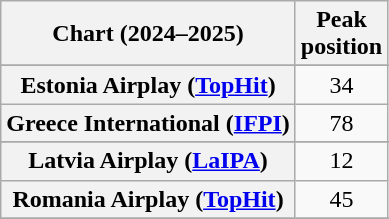<table class="wikitable sortable plainrowheaders" style="text-align:center">
<tr>
<th scope="col">Chart (2024–2025)</th>
<th scope="col">Peak<br>position</th>
</tr>
<tr>
</tr>
<tr>
</tr>
<tr>
</tr>
<tr>
<th scope="row">Estonia Airplay (<a href='#'>TopHit</a>)</th>
<td>34</td>
</tr>
<tr>
<th scope="row">Greece International (<a href='#'>IFPI</a>)</th>
<td>78</td>
</tr>
<tr>
</tr>
<tr>
<th scope="row">Latvia Airplay (<a href='#'>LaIPA</a>)</th>
<td>12</td>
</tr>
<tr>
<th scope="row">Romania Airplay (<a href='#'>TopHit</a>)</th>
<td>45</td>
</tr>
<tr>
</tr>
<tr>
</tr>
<tr>
</tr>
<tr>
</tr>
</table>
